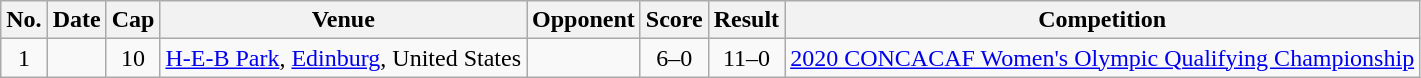<table class="wikitable sortable">
<tr>
<th scope="col">No.</th>
<th scope="col" data-sort-type="date">Date</th>
<th scope="col">Cap</th>
<th scope="col">Venue</th>
<th scope="col">Opponent</th>
<th scope="col" class="unsortable">Score</th>
<th scope="col" class="unsortable">Result</th>
<th scope="col">Competition</th>
</tr>
<tr>
<td align="center">1</td>
<td></td>
<td align="center">10</td>
<td><a href='#'>H-E-B Park</a>, <a href='#'>Edinburg</a>, United States</td>
<td></td>
<td align="center">6–0</td>
<td align="center">11–0</td>
<td><a href='#'>2020 CONCACAF Women's Olympic Qualifying Championship</a></td>
</tr>
</table>
